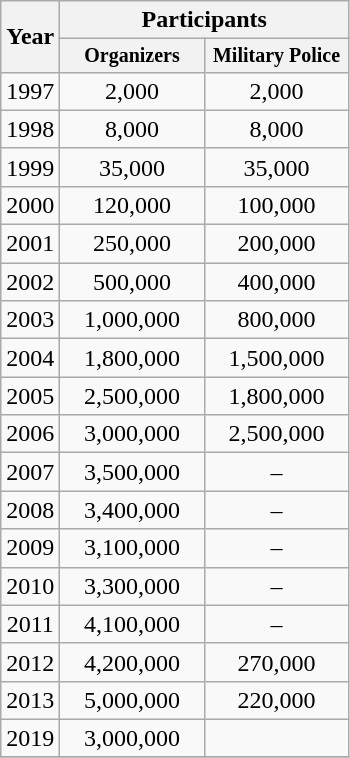<table class=wikitable style=text-align:center;>
<tr>
<th rowspan=2>Year</th>
<th colspan=2>Participants</th>
</tr>
<tr style="font-size:smaller;">
<th width=90>Organizers</th>
<th width=90>Military Police</th>
</tr>
<tr>
<td>1997</td>
<td>2,000</td>
<td>2,000</td>
</tr>
<tr>
<td>1998</td>
<td>8,000</td>
<td>8,000</td>
</tr>
<tr>
<td>1999</td>
<td>35,000</td>
<td>35,000</td>
</tr>
<tr>
<td>2000</td>
<td>120,000</td>
<td>100,000</td>
</tr>
<tr>
<td>2001</td>
<td>250,000</td>
<td>200,000</td>
</tr>
<tr>
<td>2002</td>
<td>500,000</td>
<td>400,000</td>
</tr>
<tr>
<td>2003</td>
<td>1,000,000</td>
<td>800,000</td>
</tr>
<tr>
<td>2004</td>
<td>1,800,000</td>
<td>1,500,000</td>
</tr>
<tr>
<td>2005</td>
<td>2,500,000</td>
<td>1,800,000</td>
</tr>
<tr>
<td>2006</td>
<td>3,000,000</td>
<td>2,500,000</td>
</tr>
<tr>
<td>2007</td>
<td>3,500,000</td>
<td>–</td>
</tr>
<tr>
<td>2008</td>
<td>3,400,000</td>
<td>–</td>
</tr>
<tr>
<td>2009</td>
<td>3,100,000</td>
<td>–</td>
</tr>
<tr>
<td>2010</td>
<td>3,300,000</td>
<td>–</td>
</tr>
<tr>
<td>2011</td>
<td>4,100,000</td>
<td>–</td>
</tr>
<tr>
<td>2012</td>
<td>4,200,000</td>
<td>270,000</td>
</tr>
<tr>
<td>2013</td>
<td>5,000,000</td>
<td>220,000</td>
</tr>
<tr>
<td>2019</td>
<td>3,000,000</td>
<td></td>
</tr>
<tr>
</tr>
</table>
